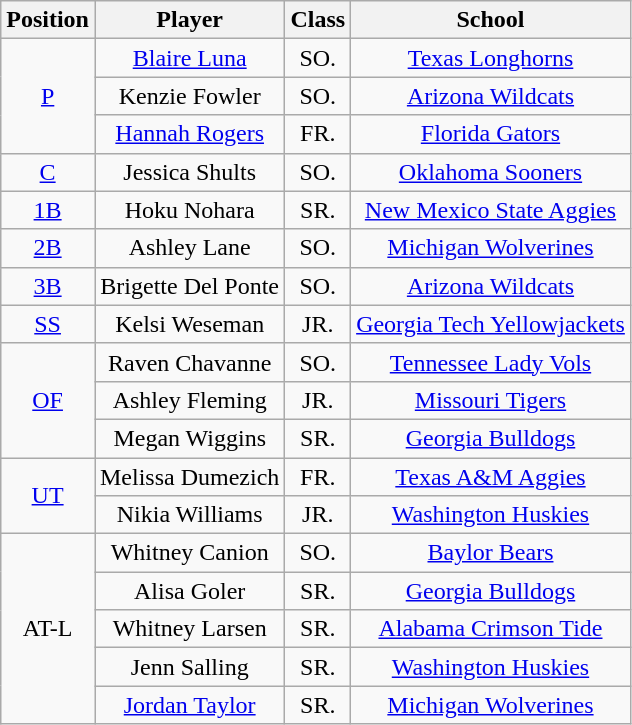<table class="wikitable">
<tr>
<th>Position</th>
<th>Player</th>
<th>Class</th>
<th>School</th>
</tr>
<tr align=center>
<td rowspan=3><a href='#'>P</a></td>
<td><a href='#'>Blaire Luna</a></td>
<td>SO.</td>
<td><a href='#'>Texas Longhorns</a></td>
</tr>
<tr align=center>
<td>Kenzie Fowler</td>
<td>SO.</td>
<td><a href='#'>Arizona Wildcats</a></td>
</tr>
<tr align=center>
<td><a href='#'>Hannah Rogers</a></td>
<td>FR.</td>
<td><a href='#'>Florida Gators</a></td>
</tr>
<tr align=center>
<td rowspan=1><a href='#'>C</a></td>
<td>Jessica Shults</td>
<td>SO.</td>
<td><a href='#'>Oklahoma Sooners</a></td>
</tr>
<tr align=center>
<td rowspan=1><a href='#'>1B</a></td>
<td>Hoku Nohara</td>
<td>SR.</td>
<td><a href='#'>New Mexico State Aggies</a></td>
</tr>
<tr align=center>
<td rowspan=1><a href='#'>2B</a></td>
<td>Ashley Lane</td>
<td>SO.</td>
<td><a href='#'>Michigan Wolverines</a></td>
</tr>
<tr align=center>
<td rowspan=1><a href='#'>3B</a></td>
<td>Brigette Del Ponte</td>
<td>SO.</td>
<td><a href='#'>Arizona Wildcats</a></td>
</tr>
<tr align=center>
<td rowspan=1><a href='#'>SS</a></td>
<td>Kelsi Weseman</td>
<td>JR.</td>
<td><a href='#'>Georgia Tech Yellowjackets</a></td>
</tr>
<tr align=center>
<td rowspan=3><a href='#'>OF</a></td>
<td>Raven Chavanne</td>
<td>SO.</td>
<td><a href='#'>Tennessee Lady Vols</a></td>
</tr>
<tr align=center>
<td>Ashley Fleming</td>
<td>JR.</td>
<td><a href='#'>Missouri Tigers</a></td>
</tr>
<tr align=center>
<td>Megan Wiggins</td>
<td>SR.</td>
<td><a href='#'>Georgia Bulldogs</a></td>
</tr>
<tr align=center>
<td rowspan=2><a href='#'>UT</a></td>
<td>Melissa Dumezich</td>
<td>FR.</td>
<td><a href='#'>Texas A&M Aggies</a></td>
</tr>
<tr align=center>
<td>Nikia Williams</td>
<td>JR.</td>
<td><a href='#'>Washington Huskies</a></td>
</tr>
<tr align=center>
<td rowspan=5>AT-L</td>
<td>Whitney Canion</td>
<td>SO.</td>
<td><a href='#'>Baylor Bears</a></td>
</tr>
<tr align=center>
<td>Alisa Goler</td>
<td>SR.</td>
<td><a href='#'>Georgia Bulldogs</a></td>
</tr>
<tr align=center>
<td>Whitney Larsen</td>
<td>SR.</td>
<td><a href='#'>Alabama Crimson Tide</a></td>
</tr>
<tr align=center>
<td>Jenn Salling</td>
<td>SR.</td>
<td><a href='#'>Washington Huskies</a></td>
</tr>
<tr align=center>
<td><a href='#'>Jordan Taylor</a></td>
<td>SR.</td>
<td><a href='#'>Michigan Wolverines</a></td>
</tr>
</table>
